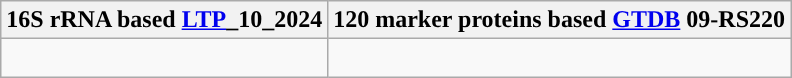<table class="wikitable">
<tr>
<th colspan=1>16S rRNA based <a href='#'>LTP</a>_10_2024</th>
<th colspan=1>120 marker proteins based <a href='#'>GTDB</a> 09-RS220</th>
</tr>
<tr>
<td style="vertical-align:top"><br></td>
<td><br></td>
</tr>
</table>
